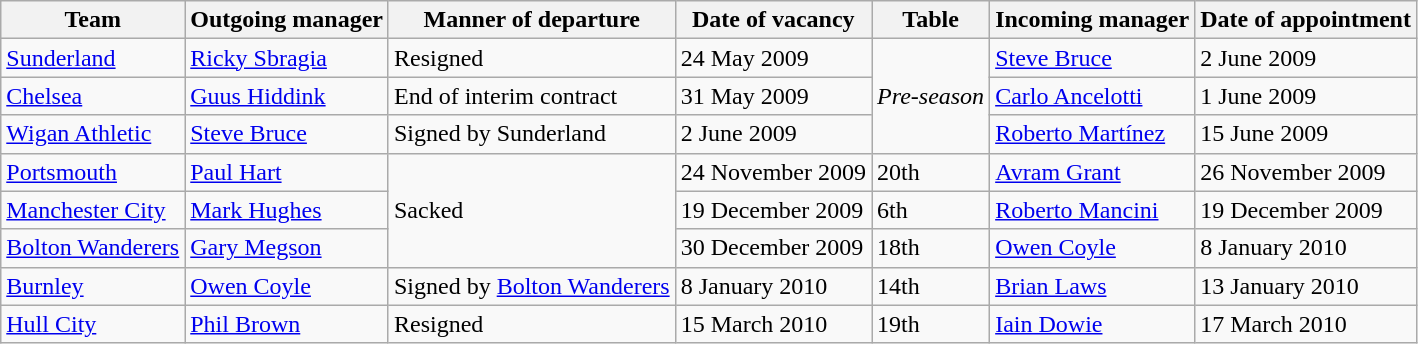<table class="wikitable">
<tr>
<th>Team</th>
<th>Outgoing manager</th>
<th>Manner of departure</th>
<th>Date of vacancy</th>
<th>Table</th>
<th>Incoming manager</th>
<th>Date of appointment</th>
</tr>
<tr>
<td><a href='#'>Sunderland</a></td>
<td> <a href='#'>Ricky Sbragia</a></td>
<td>Resigned</td>
<td>24 May 2009</td>
<td rowspan=3><em>Pre-season</em></td>
<td> <a href='#'>Steve Bruce</a></td>
<td>2 June 2009</td>
</tr>
<tr>
<td><a href='#'>Chelsea</a></td>
<td> <a href='#'>Guus Hiddink</a></td>
<td>End of interim contract</td>
<td>31 May 2009</td>
<td> <a href='#'>Carlo Ancelotti</a></td>
<td>1 June 2009</td>
</tr>
<tr>
<td><a href='#'>Wigan Athletic</a></td>
<td> <a href='#'>Steve Bruce</a></td>
<td>Signed by Sunderland</td>
<td>2 June 2009</td>
<td> <a href='#'>Roberto Martínez</a></td>
<td>15 June 2009</td>
</tr>
<tr>
<td><a href='#'>Portsmouth</a></td>
<td> <a href='#'>Paul Hart</a></td>
<td rowspan=3>Sacked</td>
<td>24 November 2009</td>
<td>20th</td>
<td> <a href='#'>Avram Grant</a></td>
<td>26 November 2009</td>
</tr>
<tr>
<td><a href='#'>Manchester City</a></td>
<td> <a href='#'>Mark Hughes</a></td>
<td>19 December 2009</td>
<td>6th</td>
<td> <a href='#'>Roberto Mancini</a></td>
<td>19 December 2009</td>
</tr>
<tr>
<td><a href='#'>Bolton Wanderers</a></td>
<td> <a href='#'>Gary Megson</a></td>
<td>30 December 2009</td>
<td>18th</td>
<td> <a href='#'>Owen Coyle</a></td>
<td>8 January 2010</td>
</tr>
<tr>
<td><a href='#'>Burnley</a></td>
<td> <a href='#'>Owen Coyle</a></td>
<td>Signed by <a href='#'>Bolton Wanderers</a></td>
<td>8 January 2010</td>
<td>14th</td>
<td> <a href='#'>Brian Laws</a></td>
<td>13 January 2010</td>
</tr>
<tr>
<td><a href='#'>Hull City</a></td>
<td> <a href='#'>Phil Brown</a></td>
<td>Resigned</td>
<td>15 March 2010</td>
<td>19th</td>
<td> <a href='#'>Iain Dowie</a></td>
<td>17 March 2010</td>
</tr>
</table>
